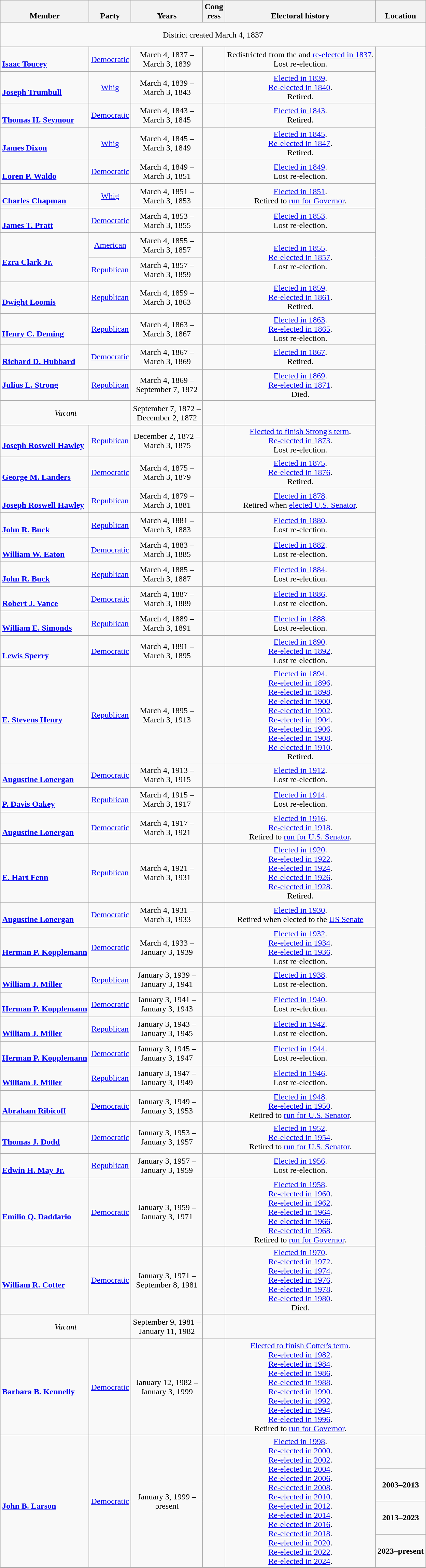<table class=wikitable style="text-align:center">
<tr valign=bottom>
<th>Member</th>
<th>Party</th>
<th>Years</th>
<th>Cong<br>ress</th>
<th>Electoral history</th>
<th>Location</th>
</tr>
<tr style="height:3em">
<td colspan=6>District created March 4, 1837</td>
</tr>
<tr style="height:3em">
<td align=left><br><strong><a href='#'>Isaac Toucey</a></strong><br></td>
<td><a href='#'>Democratic</a></td>
<td nowrap>March 4, 1837 –<br>March 3, 1839</td>
<td></td>
<td>Redistricted from the  and <a href='#'>re-elected in 1837</a>.<br>Lost re-election.</td>
<td rowspan=42></td>
</tr>
<tr style="height:3em">
<td align=left><br><strong><a href='#'>Joseph Trumbull</a></strong><br></td>
<td><a href='#'>Whig</a></td>
<td nowrap>March 4, 1839 –<br>March 3, 1843</td>
<td></td>
<td><a href='#'>Elected in 1839</a>.<br><a href='#'>Re-elected in 1840</a>.<br>Retired.</td>
</tr>
<tr style="height:3em">
<td align=left><br><strong><a href='#'>Thomas H. Seymour</a></strong><br></td>
<td><a href='#'>Democratic</a></td>
<td nowrap>March 4, 1843 –<br>March 3, 1845</td>
<td></td>
<td><a href='#'>Elected in 1843</a>.<br>Retired.</td>
</tr>
<tr style="height:3em">
<td align=left><br><strong><a href='#'>James Dixon</a></strong><br></td>
<td><a href='#'>Whig</a></td>
<td nowrap>March 4, 1845 –<br>March 3, 1849</td>
<td></td>
<td><a href='#'>Elected in 1845</a>.<br><a href='#'>Re-elected in 1847</a>.<br>Retired.</td>
</tr>
<tr style="height:3em">
<td align=left><br><strong><a href='#'>Loren P. Waldo</a></strong><br></td>
<td><a href='#'>Democratic</a></td>
<td nowrap>March 4, 1849 –<br>March 3, 1851</td>
<td></td>
<td><a href='#'>Elected in 1849</a>.<br>Lost re-election.</td>
</tr>
<tr style="height:3em">
<td align=left><br><strong><a href='#'>Charles Chapman</a></strong><br></td>
<td><a href='#'>Whig</a></td>
<td nowrap>March 4, 1851 –<br>March 3, 1853</td>
<td></td>
<td><a href='#'>Elected in 1851</a>.<br>Retired to <a href='#'>run for Governor</a>.</td>
</tr>
<tr style="height:3em">
<td align=left><br><strong><a href='#'>James T. Pratt</a></strong><br></td>
<td><a href='#'>Democratic</a></td>
<td nowrap>March 4, 1853 –<br>March 3, 1855</td>
<td></td>
<td><a href='#'>Elected in 1853</a>.<br>Lost re-election.</td>
</tr>
<tr style="height:3em">
<td align=left rowspan=2><br><strong><a href='#'>Ezra Clark Jr.</a></strong><br></td>
<td><a href='#'>American</a></td>
<td nowrap>March 4, 1855 –<br>March 3, 1857</td>
<td rowspan=2></td>
<td rowspan=2><a href='#'>Elected in 1855</a>.<br><a href='#'>Re-elected in 1857</a>.<br>Lost re-election.</td>
</tr>
<tr style="height:3em">
<td><a href='#'>Republican</a></td>
<td nowrap>March 4, 1857 –<br>March 3, 1859</td>
</tr>
<tr style="height:3em">
<td align=left><br><strong><a href='#'>Dwight Loomis</a></strong><br></td>
<td><a href='#'>Republican</a></td>
<td nowrap>March 4, 1859 –<br>March 3, 1863</td>
<td></td>
<td><a href='#'>Elected in 1859</a>.<br><a href='#'>Re-elected in 1861</a>.<br>Retired.</td>
</tr>
<tr style="height:3em">
<td align=left><br><strong><a href='#'>Henry C. Deming</a></strong><br></td>
<td><a href='#'>Republican</a></td>
<td nowrap>March 4, 1863 –<br>March 3, 1867</td>
<td></td>
<td><a href='#'>Elected in 1863</a>.<br><a href='#'>Re-elected in 1865</a>.<br>Lost re-election.</td>
</tr>
<tr style="height:3em">
<td align=left><br><strong><a href='#'>Richard D. Hubbard</a></strong><br></td>
<td><a href='#'>Democratic</a></td>
<td nowrap>March 4, 1867 –<br>March 3, 1869</td>
<td></td>
<td><a href='#'>Elected in 1867</a>.<br>Retired.</td>
</tr>
<tr style="height:3em">
<td align=left><strong><a href='#'>Julius L. Strong</a></strong><br></td>
<td><a href='#'>Republican</a></td>
<td nowrap>March 4, 1869 –<br>September 7, 1872</td>
<td></td>
<td><a href='#'>Elected in 1869</a>.<br><a href='#'>Re-elected in 1871</a>.<br>Died.</td>
</tr>
<tr style="height:3em">
<td colspan=2><em>Vacant</em></td>
<td nowrap>September 7, 1872 –<br>December 2, 1872</td>
<td></td>
<td></td>
</tr>
<tr style="height:3em">
<td align=left><br><strong><a href='#'>Joseph Roswell Hawley</a></strong><br></td>
<td><a href='#'>Republican</a></td>
<td nowrap>December 2, 1872 –<br>March 3, 1875</td>
<td></td>
<td><a href='#'>Elected to finish Strong's term</a>.<br><a href='#'>Re-elected in 1873</a>.<br>Lost re-election.</td>
</tr>
<tr style="height:3em">
<td align=left><br><strong><a href='#'>George M. Landers</a></strong><br></td>
<td><a href='#'>Democratic</a></td>
<td nowrap>March 4, 1875 –<br>March 3, 1879</td>
<td></td>
<td><a href='#'>Elected in 1875</a>.<br><a href='#'>Re-elected in 1876</a>.<br>Retired.</td>
</tr>
<tr style="height:3em">
<td align=left><br><strong><a href='#'>Joseph Roswell Hawley</a></strong><br></td>
<td><a href='#'>Republican</a></td>
<td nowrap>March 4, 1879 –<br>March 3, 1881</td>
<td></td>
<td><a href='#'>Elected in 1878</a>.<br>Retired when <a href='#'>elected U.S. Senator</a>.</td>
</tr>
<tr style="height:3em">
<td align=left><br><strong><a href='#'>John R. Buck</a></strong><br></td>
<td><a href='#'>Republican</a></td>
<td nowrap>March 4, 1881 –<br>March 3, 1883</td>
<td></td>
<td><a href='#'>Elected in 1880</a>.<br>Lost re-election.</td>
</tr>
<tr style="height:3em">
<td align=left><br><strong><a href='#'>William W. Eaton</a></strong><br></td>
<td><a href='#'>Democratic</a></td>
<td nowrap>March 4, 1883 –<br>March 3, 1885</td>
<td></td>
<td><a href='#'>Elected in 1882</a>.<br>Lost re-election.</td>
</tr>
<tr style="height:3em">
<td align=left><br><strong><a href='#'>John R. Buck</a></strong><br></td>
<td><a href='#'>Republican</a></td>
<td nowrap>March 4, 1885 –<br>March 3, 1887</td>
<td></td>
<td><a href='#'>Elected in 1884</a>.<br>Lost re-election.</td>
</tr>
<tr style="height:3em">
<td align=left><br><strong><a href='#'>Robert J. Vance</a></strong><br></td>
<td><a href='#'>Democratic</a></td>
<td nowrap>March 4, 1887 –<br>March 3, 1889</td>
<td></td>
<td><a href='#'>Elected in 1886</a>.<br>Lost re-election.</td>
</tr>
<tr style="height:3em">
<td align=left><br><strong><a href='#'>William E. Simonds</a></strong><br></td>
<td><a href='#'>Republican</a></td>
<td nowrap>March 4, 1889 –<br>March 3, 1891</td>
<td></td>
<td><a href='#'>Elected in 1888</a>.<br>Lost re-election.</td>
</tr>
<tr style="height:3em">
<td align=left><br><strong><a href='#'>Lewis Sperry</a></strong><br></td>
<td><a href='#'>Democratic</a></td>
<td nowrap>March 4, 1891 –<br>March 3, 1895</td>
<td></td>
<td><a href='#'>Elected in 1890</a>.<br><a href='#'>Re-elected in 1892</a>.<br>Lost re-election.</td>
</tr>
<tr style="height:3em">
<td align=left><br><strong><a href='#'>E. Stevens Henry</a></strong><br></td>
<td><a href='#'>Republican</a></td>
<td nowrap>March 4, 1895 –<br>March 3, 1913</td>
<td></td>
<td><a href='#'>Elected in 1894</a>.<br><a href='#'>Re-elected in 1896</a>.<br><a href='#'>Re-elected in 1898</a>.<br><a href='#'>Re-elected in 1900</a>.<br><a href='#'>Re-elected in 1902</a>.<br><a href='#'>Re-elected in 1904</a>.<br><a href='#'>Re-elected in 1906</a>.<br><a href='#'>Re-elected in 1908</a>.<br><a href='#'>Re-elected in 1910</a>.<br>Retired.</td>
</tr>
<tr style="height:3em">
<td align=left><br><strong><a href='#'>Augustine Lonergan</a></strong><br></td>
<td><a href='#'>Democratic</a></td>
<td nowrap>March 4, 1913 –<br>March 3, 1915</td>
<td></td>
<td><a href='#'>Elected in 1912</a>.<br>Lost re-election.</td>
</tr>
<tr style="height:3em">
<td align=left><br><strong><a href='#'>P. Davis Oakey</a></strong><br></td>
<td><a href='#'>Republican</a></td>
<td nowrap>March 4, 1915 –<br>March 3, 1917</td>
<td></td>
<td><a href='#'>Elected in 1914</a>.<br>Lost re-election.</td>
</tr>
<tr style="height:3em">
<td align=left><br><strong><a href='#'>Augustine Lonergan</a></strong><br></td>
<td><a href='#'>Democratic</a></td>
<td nowrap>March 4, 1917 –<br>March 3, 1921</td>
<td></td>
<td><a href='#'>Elected in 1916</a>.<br><a href='#'>Re-elected in 1918</a>.<br>Retired to <a href='#'>run for U.S. Senator</a>.</td>
</tr>
<tr style="height:3em">
<td align=left><br><strong><a href='#'>E. Hart Fenn</a></strong><br></td>
<td><a href='#'>Republican</a></td>
<td nowrap>March 4, 1921 –<br>March 3, 1931</td>
<td></td>
<td><a href='#'>Elected in 1920</a>.<br><a href='#'>Re-elected in 1922</a>.<br><a href='#'>Re-elected in 1924</a>.<br><a href='#'>Re-elected in 1926</a>.<br><a href='#'>Re-elected in 1928</a>.<br>Retired.</td>
</tr>
<tr style="height:3em">
<td align=left><br><strong><a href='#'>Augustine Lonergan</a></strong><br></td>
<td><a href='#'>Democratic</a></td>
<td nowrap>March 4, 1931 –<br>March 3, 1933</td>
<td></td>
<td><a href='#'>Elected in 1930</a>.<br>Retired when elected to the <a href='#'>US Senate</a></td>
</tr>
<tr style="height:3em">
<td align=left><br><strong><a href='#'>Herman P. Kopplemann</a></strong><br></td>
<td><a href='#'>Democratic</a></td>
<td nowrap>March 4, 1933 –<br>January 3, 1939</td>
<td></td>
<td><a href='#'>Elected in 1932</a>.<br><a href='#'>Re-elected in 1934</a>.<br><a href='#'>Re-elected in 1936</a>.<br>Lost re-election.</td>
</tr>
<tr style="height:3em">
<td align=left><br><strong><a href='#'>William J. Miller</a></strong><br></td>
<td><a href='#'>Republican</a></td>
<td nowrap>January 3, 1939 –<br>January 3, 1941</td>
<td></td>
<td><a href='#'>Elected in 1938</a>.<br>Lost re-election.</td>
</tr>
<tr style="height:3em">
<td align=left><br><strong><a href='#'>Herman P. Kopplemann</a></strong><br></td>
<td><a href='#'>Democratic</a></td>
<td nowrap>January 3, 1941 –<br>January 3, 1943</td>
<td></td>
<td><a href='#'>Elected in 1940</a>.<br>Lost re-election.</td>
</tr>
<tr style="height:3em">
<td align=left><br><strong><a href='#'>William J. Miller</a></strong><br></td>
<td><a href='#'>Republican</a></td>
<td nowrap>January 3, 1943 –<br>January 3, 1945</td>
<td></td>
<td><a href='#'>Elected in 1942</a>.<br>Lost re-election.</td>
</tr>
<tr style="height:3em">
<td align=left><br><strong><a href='#'>Herman P. Kopplemann</a></strong><br></td>
<td><a href='#'>Democratic</a></td>
<td nowrap>January 3, 1945 –<br>January 3, 1947</td>
<td></td>
<td><a href='#'>Elected in 1944</a>.<br>Lost re-election.</td>
</tr>
<tr style="height:3em">
<td align=left><br><strong><a href='#'>William J. Miller</a></strong><br></td>
<td><a href='#'>Republican</a></td>
<td nowrap>January 3, 1947 –<br>January 3, 1949</td>
<td></td>
<td><a href='#'>Elected in 1946</a>.<br>Lost re-election.</td>
</tr>
<tr style="height:3em">
<td align=left><br><strong><a href='#'>Abraham Ribicoff</a></strong><br></td>
<td><a href='#'>Democratic</a></td>
<td nowrap>January 3, 1949 –<br>January 3, 1953</td>
<td></td>
<td><a href='#'>Elected in 1948</a>.<br><a href='#'>Re-elected in 1950</a>.<br>Retired to <a href='#'>run for U.S. Senator</a>.</td>
</tr>
<tr style="height:3em">
<td align=left><br><strong><a href='#'>Thomas J. Dodd</a></strong><br></td>
<td><a href='#'>Democratic</a></td>
<td nowrap>January 3, 1953 –<br>January 3, 1957</td>
<td></td>
<td><a href='#'>Elected in 1952</a>.<br><a href='#'>Re-elected in 1954</a>.<br>Retired to <a href='#'>run for U.S. Senator</a>.</td>
</tr>
<tr style="height:3em">
<td align=left><br><strong><a href='#'>Edwin H. May Jr.</a></strong><br></td>
<td><a href='#'>Republican</a></td>
<td nowrap>January 3, 1957 –<br>January 3, 1959</td>
<td></td>
<td><a href='#'>Elected in 1956</a>.<br>Lost re-election.</td>
</tr>
<tr style="height:3em">
<td align=left><br><strong><a href='#'>Emilio Q. Daddario</a></strong><br></td>
<td><a href='#'>Democratic</a></td>
<td nowrap>January 3, 1959 –<br>January 3, 1971</td>
<td></td>
<td><a href='#'>Elected in 1958</a>.<br><a href='#'>Re-elected in 1960</a>.<br><a href='#'>Re-elected in 1962</a>.<br><a href='#'>Re-elected in 1964</a>.<br><a href='#'>Re-elected in 1966</a>.<br><a href='#'>Re-elected in 1968</a>.<br>Retired to <a href='#'>run for Governor</a>.</td>
</tr>
<tr style="height:3em">
<td align=left><br><strong><a href='#'>William R. Cotter</a></strong><br></td>
<td><a href='#'>Democratic</a></td>
<td nowrap>January 3, 1971 –<br>September 8, 1981</td>
<td></td>
<td><a href='#'>Elected in 1970</a>.<br><a href='#'>Re-elected in 1972</a>.<br><a href='#'>Re-elected in 1974</a>.<br><a href='#'>Re-elected in 1976</a>.<br><a href='#'>Re-elected in 1978</a>.<br><a href='#'>Re-elected in 1980</a>.<br>Died.</td>
</tr>
<tr style="height:3em">
<td colspan=2><em>Vacant</em></td>
<td nowrap>September 9, 1981 –<br>January 11, 1982</td>
<td></td>
<td></td>
</tr>
<tr style="height:3em">
<td align=left><br><strong><a href='#'>Barbara B. Kennelly</a></strong><br></td>
<td><a href='#'>Democratic</a></td>
<td nowrap>January 12, 1982 –<br>January 3, 1999</td>
<td></td>
<td><a href='#'>Elected to finish Cotter's term</a>.<br><a href='#'>Re-elected in 1982</a>.<br><a href='#'>Re-elected in 1984</a>.<br><a href='#'>Re-elected in 1986</a>.<br><a href='#'>Re-elected in 1988</a>.<br><a href='#'>Re-elected in 1990</a>.<br><a href='#'>Re-elected in 1992</a>.<br><a href='#'>Re-elected in 1994</a>.<br><a href='#'>Re-elected in 1996</a>.<br>Retired to <a href='#'>run for Governor</a>.</td>
</tr>
<tr style="height:3em">
<td rowspan=4 align=left><br><strong><a href='#'>John B. Larson</a></strong><br></td>
<td rowspan=4 ><a href='#'>Democratic</a></td>
<td rowspan=4 nowrap>January 3, 1999 –<br>present</td>
<td rowspan=4></td>
<td rowspan=4><a href='#'>Elected in 1998</a>.<br><a href='#'>Re-elected in 2000</a>.<br><a href='#'>Re-elected in 2002</a>.<br><a href='#'>Re-elected in 2004</a>.<br><a href='#'>Re-elected in 2006</a>.<br><a href='#'>Re-elected in 2008</a>.<br><a href='#'>Re-elected in 2010</a>.<br><a href='#'>Re-elected in 2012</a>.<br><a href='#'>Re-elected in 2014</a>.<br><a href='#'>Re-elected in 2016</a>.<br><a href='#'>Re-elected in 2018</a>.<br><a href='#'>Re-elected in 2020</a>.<br><a href='#'>Re-elected in 2022</a>.<br><a href='#'>Re-elected in 2024</a>.</td>
<td></td>
</tr>
<tr style="height:3em">
<td><strong>2003–2013</strong></td>
</tr>
<tr style="height:3em">
<td><strong>2013–2023</strong></td>
</tr>
<tr style="height:3em">
<td><strong>2023–present</strong></td>
</tr>
</table>
